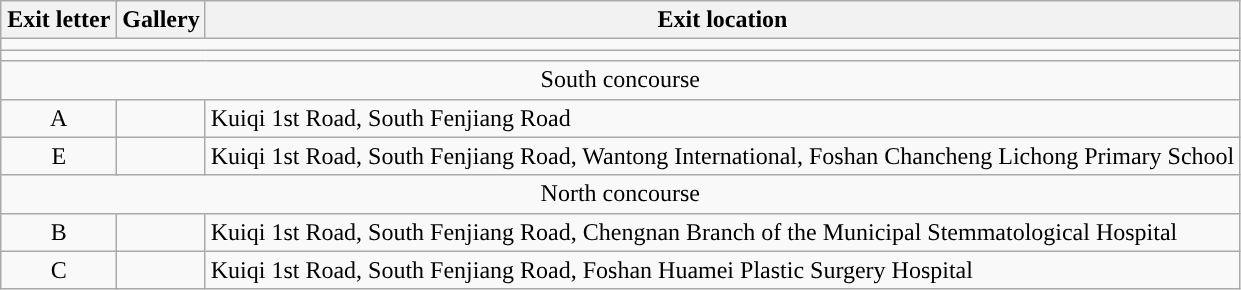<table class="wikitable">
<tr>
<th style="width:70px" colspan=2>Exit letter</th>
<th>Gallery</th>
<th>Exit location</th>
</tr>
<tr style="background:#">
<td colspan="4"></td>
</tr>
<tr style="background:#">
<td colspan="4"></td>
</tr>
<tr>
<td align="center" colspan="4">South concourse</td>
</tr>
<tr>
<td align=center colspan=2>A</td>
<td></td>
<td>Kuiqi 1st Road, South Fenjiang Road</td>
</tr>
<tr>
<td align=center colspan=2>E</td>
<td></td>
<td>Kuiqi 1st Road, South Fenjiang Road, Wantong International, Foshan Chancheng Lichong Primary School</td>
</tr>
<tr>
<td align="center" colspan="4">North concourse</td>
</tr>
<tr>
<td align=center colspan=2>B</td>
<td></td>
<td>Kuiqi 1st Road, South Fenjiang Road, Chengnan Branch of the Municipal Stemmatological Hospital</td>
</tr>
<tr>
<td align=center colspan=2>C</td>
<td></td>
<td>Kuiqi 1st Road, South Fenjiang Road, Foshan Huamei Plastic Surgery Hospital</td>
</tr>
</table>
